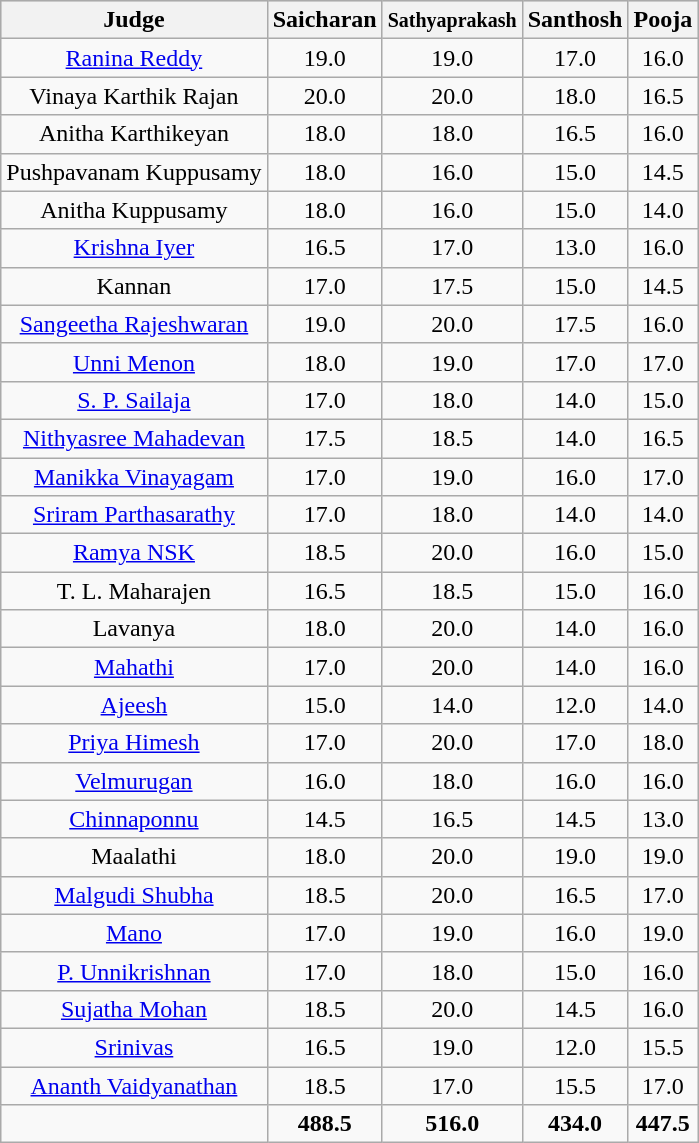<table class="wikitable sortable" style="text-align: center; width: auto;">
<tr style="background:lightgrey; text-align:center;">
<th>Judge</th>
<th>Saicharan</th>
<th><small>Sathyaprakash</small></th>
<th>Santhosh</th>
<th>Pooja</th>
</tr>
<tr>
<td><a href='#'>Ranina Reddy</a></td>
<td>19.0</td>
<td>19.0</td>
<td>17.0</td>
<td>16.0</td>
</tr>
<tr>
<td>Vinaya Karthik Rajan</td>
<td>20.0</td>
<td>20.0</td>
<td>18.0</td>
<td>16.5</td>
</tr>
<tr>
<td>Anitha Karthikeyan</td>
<td>18.0</td>
<td>18.0</td>
<td>16.5</td>
<td>16.0</td>
</tr>
<tr>
<td>Pushpavanam Kuppusamy</td>
<td>18.0</td>
<td>16.0</td>
<td>15.0</td>
<td>14.5</td>
</tr>
<tr>
<td>Anitha Kuppusamy</td>
<td>18.0</td>
<td>16.0</td>
<td>15.0</td>
<td>14.0</td>
</tr>
<tr>
<td><a href='#'>Krishna Iyer</a></td>
<td>16.5</td>
<td>17.0</td>
<td>13.0</td>
<td>16.0</td>
</tr>
<tr>
<td>Kannan</td>
<td>17.0</td>
<td>17.5</td>
<td>15.0</td>
<td>14.5</td>
</tr>
<tr>
<td><a href='#'>Sangeetha Rajeshwaran</a></td>
<td>19.0</td>
<td>20.0</td>
<td>17.5</td>
<td>16.0</td>
</tr>
<tr>
<td><a href='#'>Unni Menon</a></td>
<td>18.0</td>
<td>19.0</td>
<td>17.0</td>
<td>17.0</td>
</tr>
<tr>
<td><a href='#'>S. P. Sailaja</a></td>
<td>17.0</td>
<td>18.0</td>
<td>14.0</td>
<td>15.0</td>
</tr>
<tr>
<td><a href='#'>Nithyasree Mahadevan</a></td>
<td>17.5</td>
<td>18.5</td>
<td>14.0</td>
<td>16.5</td>
</tr>
<tr>
<td><a href='#'>Manikka Vinayagam</a></td>
<td>17.0</td>
<td>19.0</td>
<td>16.0</td>
<td>17.0</td>
</tr>
<tr>
<td><a href='#'>Sriram Parthasarathy</a></td>
<td>17.0</td>
<td>18.0</td>
<td>14.0</td>
<td>14.0</td>
</tr>
<tr>
<td><a href='#'>Ramya NSK</a></td>
<td>18.5</td>
<td>20.0</td>
<td>16.0</td>
<td>15.0</td>
</tr>
<tr>
<td>T. L. Maharajen</td>
<td>16.5</td>
<td>18.5</td>
<td>15.0</td>
<td>16.0</td>
</tr>
<tr>
<td>Lavanya</td>
<td>18.0</td>
<td>20.0</td>
<td>14.0</td>
<td>16.0</td>
</tr>
<tr>
<td><a href='#'>Mahathi</a></td>
<td>17.0</td>
<td>20.0</td>
<td>14.0</td>
<td>16.0</td>
</tr>
<tr>
<td><a href='#'>Ajeesh</a></td>
<td>15.0</td>
<td>14.0</td>
<td>12.0</td>
<td>14.0</td>
</tr>
<tr>
<td><a href='#'>Priya Himesh</a></td>
<td>17.0</td>
<td>20.0</td>
<td>17.0</td>
<td>18.0</td>
</tr>
<tr>
<td><a href='#'>Velmurugan</a></td>
<td>16.0</td>
<td>18.0</td>
<td>16.0</td>
<td>16.0</td>
</tr>
<tr>
<td><a href='#'>Chinnaponnu</a></td>
<td>14.5</td>
<td>16.5</td>
<td>14.5</td>
<td>13.0</td>
</tr>
<tr>
<td>Maalathi</td>
<td>18.0</td>
<td>20.0</td>
<td>19.0</td>
<td>19.0</td>
</tr>
<tr>
<td><a href='#'>Malgudi Shubha</a></td>
<td>18.5</td>
<td>20.0</td>
<td>16.5</td>
<td>17.0</td>
</tr>
<tr>
<td><a href='#'>Mano</a></td>
<td>17.0</td>
<td>19.0</td>
<td>16.0</td>
<td>19.0</td>
</tr>
<tr>
<td><a href='#'>P. Unnikrishnan</a></td>
<td>17.0</td>
<td>18.0</td>
<td>15.0</td>
<td>16.0</td>
</tr>
<tr>
<td><a href='#'>Sujatha Mohan</a></td>
<td>18.5</td>
<td>20.0</td>
<td>14.5</td>
<td>16.0</td>
</tr>
<tr>
<td><a href='#'>Srinivas</a></td>
<td>16.5</td>
<td>19.0</td>
<td>12.0</td>
<td>15.5</td>
</tr>
<tr>
<td><a href='#'>Ananth Vaidyanathan</a></td>
<td>18.5</td>
<td>17.0</td>
<td>15.5</td>
<td>17.0</td>
</tr>
<tr>
<td></td>
<td><strong>488.5</strong></td>
<td><strong>516.0</strong></td>
<td><strong>434.0</strong></td>
<td><strong>447.5</strong></td>
</tr>
</table>
